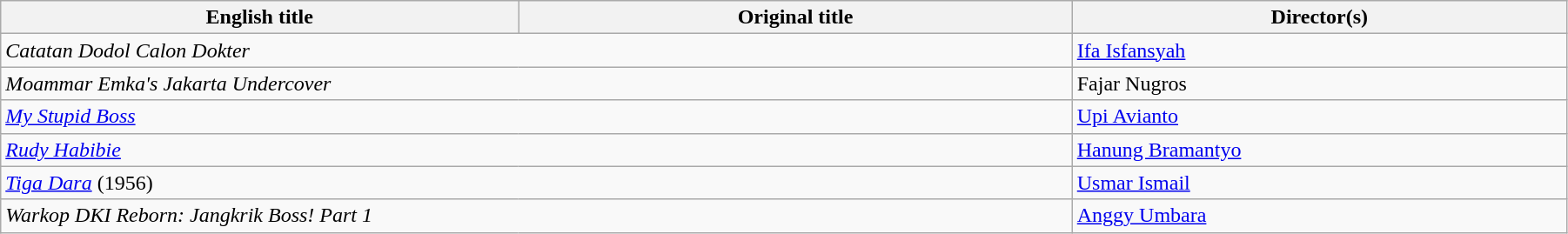<table class="wikitable" style="width:95%; margin-bottom:2px">
<tr>
<th>English title</th>
<th>Original title</th>
<th>Director(s)</th>
</tr>
<tr>
<td colspan="2"><em>Catatan Dodol Calon Dokter</em></td>
<td><a href='#'>Ifa Isfansyah</a></td>
</tr>
<tr>
<td colspan="2"><em>Moammar Emka's Jakarta Undercover</em></td>
<td>Fajar Nugros</td>
</tr>
<tr>
<td colspan="2"><em><a href='#'>My Stupid Boss</a></em></td>
<td><a href='#'>Upi Avianto</a></td>
</tr>
<tr>
<td colspan="2"><em><a href='#'>Rudy Habibie</a></em></td>
<td><a href='#'>Hanung Bramantyo</a></td>
</tr>
<tr>
<td colspan="2"><em><a href='#'>Tiga Dara</a></em> (1956)</td>
<td><a href='#'>Usmar Ismail</a></td>
</tr>
<tr>
<td colspan="2"><em>Warkop DKI Reborn: Jangkrik Boss! Part 1</em></td>
<td><a href='#'>Anggy Umbara</a></td>
</tr>
</table>
